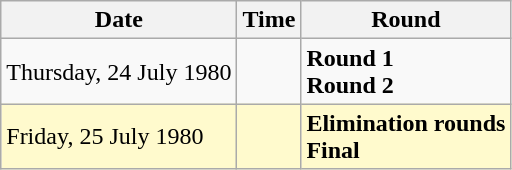<table class="wikitable">
<tr>
<th>Date</th>
<th>Time</th>
<th>Round</th>
</tr>
<tr>
<td>Thursday, 24 July 1980</td>
<td></td>
<td><strong>Round 1</strong><br><strong>Round 2</strong></td>
</tr>
<tr style=background:lemonchiffon>
<td>Friday, 25 July 1980</td>
<td></td>
<td><strong>Elimination rounds</strong><br><strong>Final</strong></td>
</tr>
</table>
